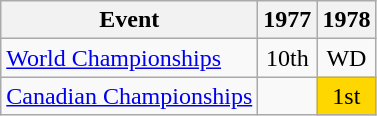<table class="wikitable">
<tr>
<th>Event</th>
<th>1977</th>
<th>1978</th>
</tr>
<tr>
<td><a href='#'>World Championships</a></td>
<td align="center">10th</td>
<td align="center">WD</td>
</tr>
<tr>
<td><a href='#'>Canadian Championships</a></td>
<td></td>
<td align="center" bgcolor="gold">1st</td>
</tr>
</table>
